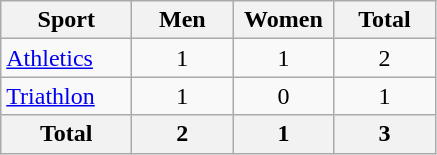<table class="wikitable sortable" style="text-align:center; font-size: 100%">
<tr>
<th width=80>Sport</th>
<th width=60>Men</th>
<th width=60>Women</th>
<th width=60>Total</th>
</tr>
<tr>
<td align=left><a href='#'>Athletics</a></td>
<td>1</td>
<td>1</td>
<td>2</td>
</tr>
<tr>
<td align=left><a href='#'>Triathlon</a></td>
<td>1</td>
<td>0</td>
<td>1</td>
</tr>
<tr>
<th>Total</th>
<th>2</th>
<th>1</th>
<th>3</th>
</tr>
</table>
